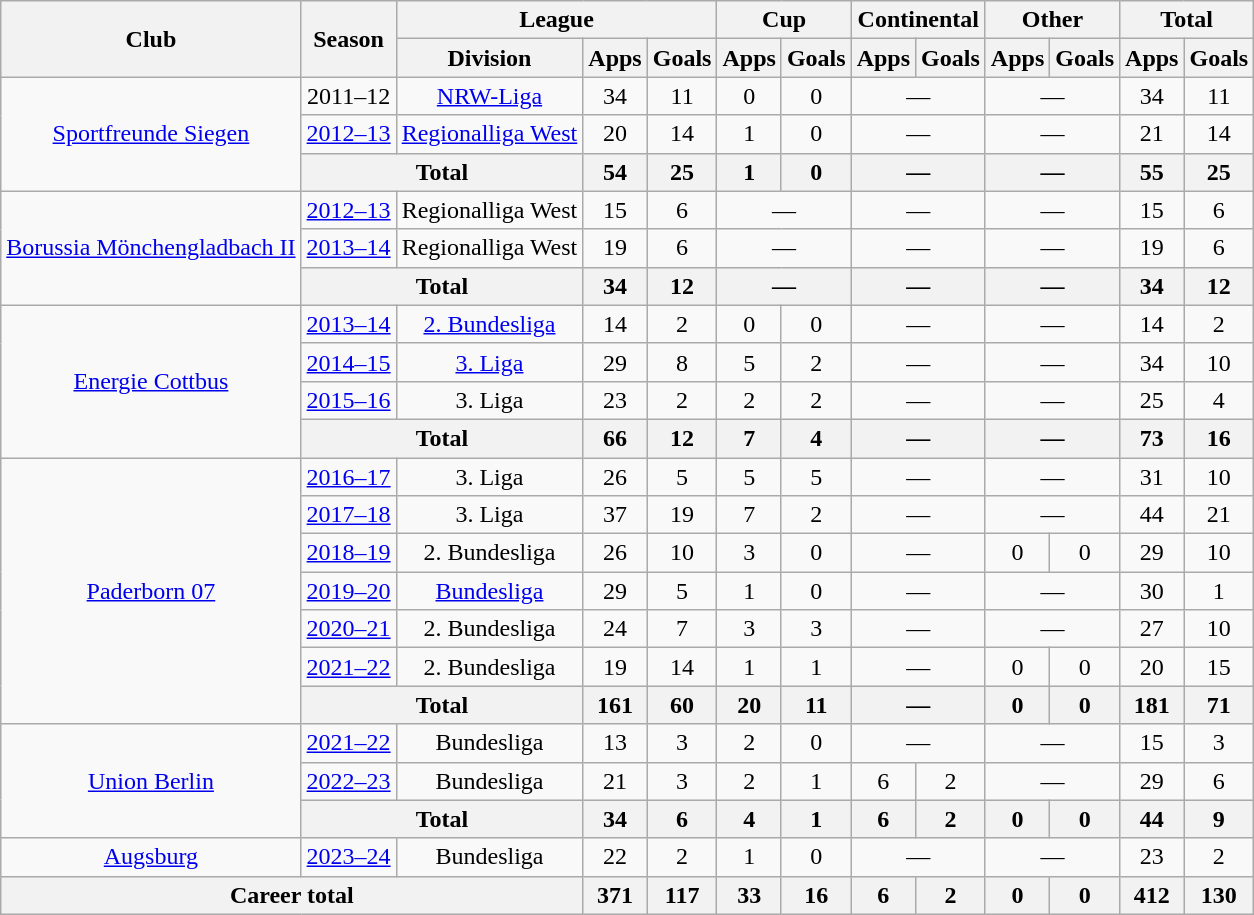<table class=wikitable style=text-align:center>
<tr>
<th rowspan="2">Club</th>
<th rowspan="2">Season</th>
<th colspan="3">League</th>
<th colspan="2">Cup</th>
<th colspan="2">Continental</th>
<th colspan="2">Other</th>
<th colspan="2">Total</th>
</tr>
<tr>
<th>Division</th>
<th>Apps</th>
<th>Goals</th>
<th>Apps</th>
<th>Goals</th>
<th>Apps</th>
<th>Goals</th>
<th>Apps</th>
<th>Goals</th>
<th>Apps</th>
<th>Goals</th>
</tr>
<tr>
<td rowspan="3"><a href='#'>Sportfreunde Siegen</a></td>
<td>2011–12</td>
<td><a href='#'>NRW-Liga</a></td>
<td>34</td>
<td>11</td>
<td>0</td>
<td>0</td>
<td colspan="2">—</td>
<td colspan="2">—</td>
<td>34</td>
<td>11</td>
</tr>
<tr>
<td><a href='#'>2012–13</a></td>
<td><a href='#'>Regionalliga West</a></td>
<td>20</td>
<td>14</td>
<td>1</td>
<td>0</td>
<td colspan="2">—</td>
<td colspan="2">—</td>
<td>21</td>
<td>14</td>
</tr>
<tr>
<th colspan="2">Total</th>
<th>54</th>
<th>25</th>
<th>1</th>
<th>0</th>
<th colspan="2">—</th>
<th colspan="2">—</th>
<th>55</th>
<th>25</th>
</tr>
<tr>
<td rowspan="3"><a href='#'>Borussia Mönchengladbach II</a></td>
<td><a href='#'>2012–13</a></td>
<td>Regionalliga West</td>
<td>15</td>
<td>6</td>
<td colspan="2">—</td>
<td colspan="2">—</td>
<td colspan="2">—</td>
<td>15</td>
<td>6</td>
</tr>
<tr>
<td><a href='#'>2013–14</a></td>
<td>Regionalliga West</td>
<td>19</td>
<td>6</td>
<td colspan="2">—</td>
<td colspan="2">—</td>
<td colspan="2">—</td>
<td>19</td>
<td>6</td>
</tr>
<tr>
<th colspan="2">Total</th>
<th>34</th>
<th>12</th>
<th colspan="2">—</th>
<th colspan="2">—</th>
<th colspan="2">—</th>
<th>34</th>
<th>12</th>
</tr>
<tr>
<td rowspan="4"><a href='#'>Energie Cottbus</a></td>
<td><a href='#'>2013–14</a></td>
<td><a href='#'>2. Bundesliga</a></td>
<td>14</td>
<td>2</td>
<td>0</td>
<td>0</td>
<td colspan="2">—</td>
<td colspan="2">—</td>
<td>14</td>
<td>2</td>
</tr>
<tr>
<td><a href='#'>2014–15</a></td>
<td><a href='#'>3. Liga</a></td>
<td>29</td>
<td>8</td>
<td>5</td>
<td>2</td>
<td colspan="2">—</td>
<td colspan="2">—</td>
<td>34</td>
<td>10</td>
</tr>
<tr>
<td><a href='#'>2015–16</a></td>
<td>3. Liga</td>
<td>23</td>
<td>2</td>
<td>2</td>
<td>2</td>
<td colspan="2">—</td>
<td colspan="2">—</td>
<td>25</td>
<td>4</td>
</tr>
<tr>
<th colspan="2">Total</th>
<th>66</th>
<th>12</th>
<th>7</th>
<th>4</th>
<th colspan="2">—</th>
<th colspan="2">—</th>
<th>73</th>
<th>16</th>
</tr>
<tr>
<td rowspan="7"><a href='#'>Paderborn 07</a></td>
<td><a href='#'>2016–17</a></td>
<td>3. Liga</td>
<td>26</td>
<td>5</td>
<td>5</td>
<td>5</td>
<td colspan="2">—</td>
<td colspan="2">—</td>
<td>31</td>
<td>10</td>
</tr>
<tr>
<td><a href='#'>2017–18</a></td>
<td>3. Liga</td>
<td>37</td>
<td>19</td>
<td>7</td>
<td>2</td>
<td colspan="2">—</td>
<td colspan="2">—</td>
<td>44</td>
<td>21</td>
</tr>
<tr>
<td><a href='#'>2018–19</a></td>
<td>2. Bundesliga</td>
<td>26</td>
<td>10</td>
<td>3</td>
<td>0</td>
<td colspan="2">—</td>
<td>0</td>
<td>0</td>
<td>29</td>
<td>10</td>
</tr>
<tr>
<td><a href='#'>2019–20</a></td>
<td><a href='#'>Bundesliga</a></td>
<td>29</td>
<td>5</td>
<td>1</td>
<td>0</td>
<td colspan="2">—</td>
<td colspan="2">—</td>
<td>30</td>
<td>1</td>
</tr>
<tr>
<td><a href='#'>2020–21</a></td>
<td>2. Bundesliga</td>
<td>24</td>
<td>7</td>
<td>3</td>
<td>3</td>
<td colspan="2">—</td>
<td colspan="2">—</td>
<td>27</td>
<td>10</td>
</tr>
<tr>
<td><a href='#'>2021–22</a></td>
<td>2. Bundesliga</td>
<td>19</td>
<td>14</td>
<td>1</td>
<td>1</td>
<td colspan="2">—</td>
<td>0</td>
<td>0</td>
<td>20</td>
<td>15</td>
</tr>
<tr>
<th colspan="2">Total</th>
<th>161</th>
<th>60</th>
<th>20</th>
<th>11</th>
<th colspan="2">—</th>
<th>0</th>
<th>0</th>
<th>181</th>
<th>71</th>
</tr>
<tr>
<td rowspan="3"><a href='#'>Union Berlin</a></td>
<td><a href='#'>2021–22</a></td>
<td>Bundesliga</td>
<td>13</td>
<td>3</td>
<td>2</td>
<td>0</td>
<td colspan="2">—</td>
<td colspan="2">—</td>
<td>15</td>
<td>3</td>
</tr>
<tr>
<td><a href='#'>2022–23</a></td>
<td>Bundesliga</td>
<td>21</td>
<td>3</td>
<td>2</td>
<td>1</td>
<td>6</td>
<td>2</td>
<td colspan="2">—</td>
<td>29</td>
<td>6</td>
</tr>
<tr>
<th colspan="2">Total</th>
<th>34</th>
<th>6</th>
<th>4</th>
<th>1</th>
<th>6</th>
<th>2</th>
<th>0</th>
<th>0</th>
<th>44</th>
<th>9</th>
</tr>
<tr>
<td><a href='#'>Augsburg</a></td>
<td><a href='#'>2023–24</a></td>
<td>Bundesliga</td>
<td>22</td>
<td>2</td>
<td>1</td>
<td>0</td>
<td colspan="2">—</td>
<td colspan="2">—</td>
<td>23</td>
<td>2</td>
</tr>
<tr>
<th colspan="3">Career total</th>
<th>371</th>
<th>117</th>
<th>33</th>
<th>16</th>
<th>6</th>
<th>2</th>
<th>0</th>
<th>0</th>
<th>412</th>
<th>130</th>
</tr>
</table>
